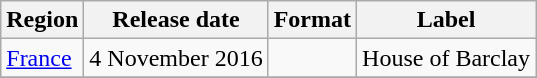<table class="wikitable">
<tr>
<th>Region</th>
<th>Release date</th>
<th>Format</th>
<th>Label</th>
</tr>
<tr>
<td><a href='#'>France</a></td>
<td>4 November 2016</td>
<td></td>
<td>House of Barclay</td>
</tr>
<tr>
</tr>
</table>
